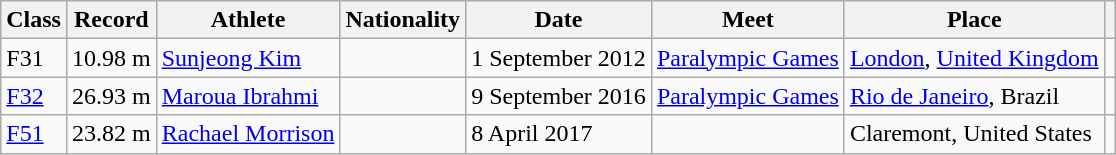<table class="wikitable">
<tr>
<th>Class</th>
<th>Record</th>
<th>Athlete</th>
<th>Nationality</th>
<th>Date</th>
<th>Meet</th>
<th>Place</th>
<th></th>
</tr>
<tr>
<td>F31</td>
<td>10.98 m</td>
<td><a href='#'>Sunjeong Kim</a></td>
<td></td>
<td>1 September 2012</td>
<td><a href='#'>Paralympic Games</a></td>
<td><a href='#'>London</a>, <a href='#'>United Kingdom</a></td>
<td></td>
</tr>
<tr>
<td><a href='#'>F32</a></td>
<td>26.93 m</td>
<td><a href='#'>Maroua Ibrahmi</a></td>
<td></td>
<td>9 September 2016</td>
<td><a href='#'>Paralympic Games</a></td>
<td><a href='#'>Rio de Janeiro</a>, Brazil</td>
<td></td>
</tr>
<tr>
<td><a href='#'>F51</a></td>
<td>23.82 m</td>
<td><a href='#'>Rachael Morrison</a></td>
<td></td>
<td>8 April 2017</td>
<td></td>
<td>Claremont, United States</td>
<td></td>
</tr>
</table>
